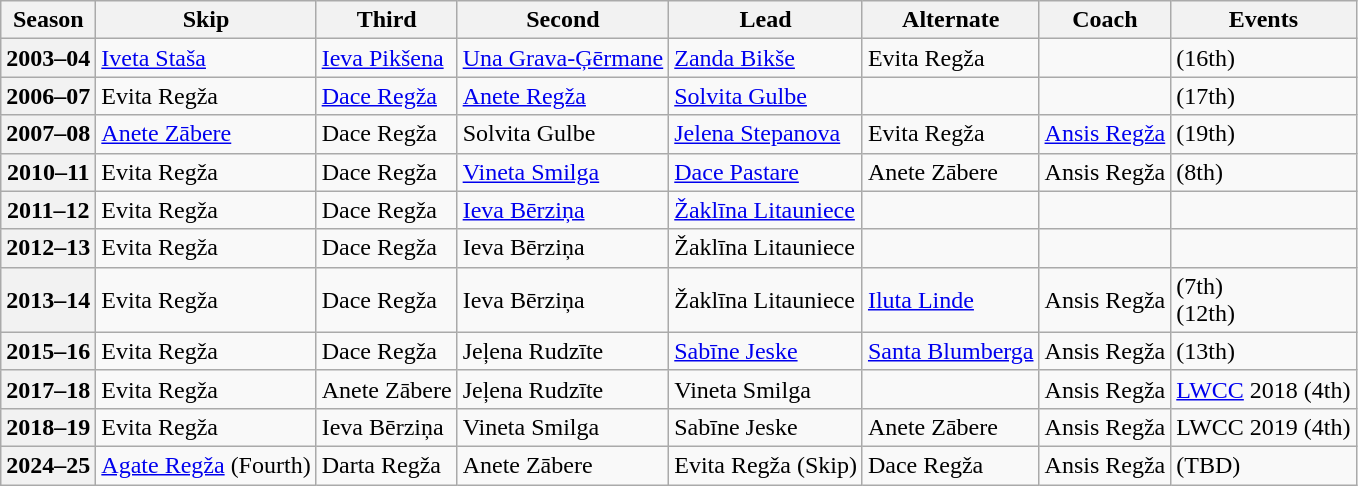<table class="wikitable">
<tr>
<th scope="col">Season</th>
<th scope="col">Skip</th>
<th scope="col">Third</th>
<th scope="col">Second</th>
<th scope="col">Lead</th>
<th scope="col">Alternate</th>
<th scope="col">Coach</th>
<th scope="col">Events</th>
</tr>
<tr>
<th scope="row">2003–04</th>
<td><a href='#'>Iveta Staša</a></td>
<td><a href='#'>Ieva Pikšena</a></td>
<td><a href='#'>Una Grava-Ģērmane</a></td>
<td><a href='#'>Zanda Bikše</a></td>
<td>Evita Regža</td>
<td></td>
<td> (16th)</td>
</tr>
<tr>
<th scope="row">2006–07</th>
<td>Evita Regža</td>
<td><a href='#'>Dace Regža</a></td>
<td><a href='#'>Anete Regža</a></td>
<td><a href='#'>Solvita Gulbe</a></td>
<td></td>
<td></td>
<td> (17th)</td>
</tr>
<tr>
<th scope="row">2007–08</th>
<td><a href='#'>Anete Zābere</a></td>
<td>Dace Regža</td>
<td>Solvita Gulbe</td>
<td><a href='#'>Jelena Stepanova</a></td>
<td>Evita Regža</td>
<td><a href='#'>Ansis Regža</a></td>
<td> (19th)</td>
</tr>
<tr>
<th scope="row">2010–11</th>
<td>Evita Regža</td>
<td>Dace Regža</td>
<td><a href='#'>Vineta Smilga</a></td>
<td><a href='#'>Dace Pastare</a></td>
<td>Anete Zābere</td>
<td>Ansis Regža</td>
<td> (8th)</td>
</tr>
<tr>
<th scope="row">2011–12</th>
<td>Evita Regža</td>
<td>Dace Regža</td>
<td><a href='#'>Ieva Bērziņa</a></td>
<td><a href='#'>Žaklīna Litauniece</a></td>
<td></td>
<td></td>
<td></td>
</tr>
<tr>
<th scope="row">2012–13</th>
<td>Evita Regža</td>
<td>Dace Regža</td>
<td>Ieva Bērziņa</td>
<td>Žaklīna Litauniece</td>
<td></td>
<td></td>
<td></td>
</tr>
<tr>
<th scope="row">2013–14</th>
<td>Evita Regža</td>
<td>Dace Regža</td>
<td>Ieva Bērziņa</td>
<td>Žaklīna Litauniece</td>
<td><a href='#'>Iluta Linde</a></td>
<td>Ansis Regža</td>
<td> (7th)<br> (12th)</td>
</tr>
<tr>
<th scope="row">2015–16</th>
<td>Evita Regža</td>
<td>Dace Regža</td>
<td>Jeļena Rudzīte</td>
<td><a href='#'>Sabīne Jeske</a></td>
<td><a href='#'>Santa Blumberga</a></td>
<td>Ansis Regža</td>
<td> (13th)</td>
</tr>
<tr>
<th scope="row">2017–18</th>
<td>Evita Regža</td>
<td>Anete Zābere</td>
<td>Jeļena Rudzīte</td>
<td>Vineta Smilga</td>
<td></td>
<td>Ansis Regža</td>
<td><a href='#'>LWCC</a> 2018 (4th)</td>
</tr>
<tr>
<th scope="row">2018–19</th>
<td>Evita Regža</td>
<td>Ieva Bērziņa</td>
<td>Vineta Smilga</td>
<td>Sabīne Jeske</td>
<td>Anete Zābere</td>
<td>Ansis Regža</td>
<td>LWCC 2019 (4th)</td>
</tr>
<tr>
<th scope="row">2024–25</th>
<td><a href='#'>Agate Regža</a> (Fourth)</td>
<td>Darta Regža</td>
<td>Anete Zābere</td>
<td>Evita Regža (Skip)</td>
<td>Dace Regža</td>
<td>Ansis Regža</td>
<td> (TBD)</td>
</tr>
</table>
